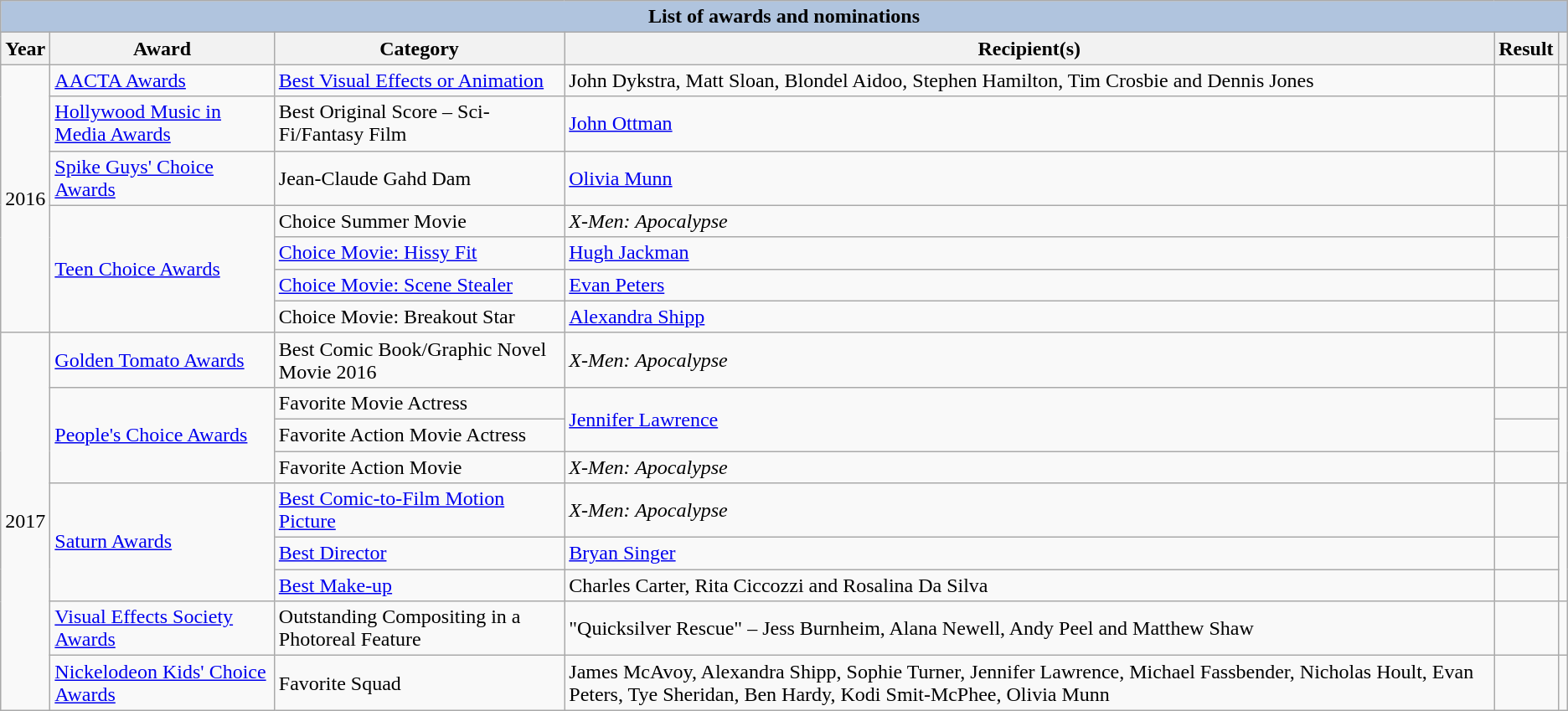<table class="wikitable sortable">
<tr>
<th colspan="6" style="background: LightSteelBlue;">List of awards and nominations</th>
</tr>
<tr>
<th>Year</th>
<th>Award</th>
<th>Category</th>
<th>Recipient(s)</th>
<th>Result</th>
<th scope="col" class="unsortable"></th>
</tr>
<tr>
<td rowspan="7">2016</td>
<td><a href='#'>AACTA Awards</a></td>
<td><a href='#'>Best Visual Effects or Animation</a></td>
<td>John Dykstra, Matt Sloan, Blondel Aidoo, Stephen Hamilton, Tim Crosbie and Dennis Jones</td>
<td></td>
<td></td>
</tr>
<tr>
<td><a href='#'>Hollywood Music in Media Awards</a></td>
<td>Best Original Score – Sci-Fi/Fantasy Film</td>
<td><a href='#'>John Ottman</a></td>
<td></td>
<td></td>
</tr>
<tr>
<td><a href='#'>Spike Guys' Choice Awards</a></td>
<td>Jean-Claude Gahd Dam</td>
<td><a href='#'>Olivia Munn</a></td>
<td></td>
<td></td>
</tr>
<tr>
<td rowspan="4"><a href='#'>Teen Choice Awards</a></td>
<td>Choice Summer Movie</td>
<td><em>X-Men: Apocalypse</em></td>
<td></td>
<td rowspan="4"></td>
</tr>
<tr>
<td><a href='#'>Choice Movie: Hissy Fit</a></td>
<td><a href='#'>Hugh Jackman</a></td>
<td></td>
</tr>
<tr>
<td><a href='#'>Choice Movie: Scene Stealer</a></td>
<td><a href='#'>Evan Peters</a></td>
<td></td>
</tr>
<tr>
<td>Choice Movie: Breakout Star</td>
<td><a href='#'>Alexandra Shipp</a></td>
<td></td>
</tr>
<tr>
<td rowspan="9">2017</td>
<td><a href='#'>Golden Tomato Awards</a></td>
<td>Best Comic Book/Graphic Novel Movie 2016</td>
<td><em>X-Men: Apocalypse</em></td>
<td></td>
<td></td>
</tr>
<tr>
<td rowspan="3"><a href='#'>People's Choice Awards</a></td>
<td>Favorite Movie Actress</td>
<td rowspan="2"><a href='#'>Jennifer Lawrence</a></td>
<td></td>
<td rowspan="3"></td>
</tr>
<tr>
<td>Favorite Action Movie Actress</td>
<td></td>
</tr>
<tr>
<td>Favorite Action Movie</td>
<td><em>X-Men: Apocalypse</em></td>
<td></td>
</tr>
<tr>
<td rowspan="3"><a href='#'>Saturn Awards</a></td>
<td><a href='#'>Best Comic-to-Film Motion Picture</a></td>
<td><em>X-Men: Apocalypse</em></td>
<td></td>
<td rowspan="3"></td>
</tr>
<tr>
<td><a href='#'>Best Director</a></td>
<td><a href='#'>Bryan Singer</a></td>
<td></td>
</tr>
<tr>
<td><a href='#'>Best Make-up</a></td>
<td>Charles Carter, Rita Ciccozzi and Rosalina Da Silva</td>
<td></td>
</tr>
<tr>
<td><a href='#'>Visual Effects Society Awards</a></td>
<td>Outstanding Compositing in a Photoreal Feature</td>
<td>"Quicksilver Rescue" – Jess Burnheim, Alana Newell, Andy Peel and Matthew Shaw</td>
<td></td>
<td></td>
</tr>
<tr>
<td><a href='#'>Nickelodeon Kids' Choice Awards</a></td>
<td>Favorite Squad</td>
<td>James McAvoy, Alexandra Shipp, Sophie Turner, Jennifer Lawrence, Michael Fassbender, Nicholas Hoult, Evan Peters, Tye Sheridan, Ben Hardy, Kodi Smit-McPhee, Olivia Munn</td>
<td></td>
<td></td>
</tr>
</table>
